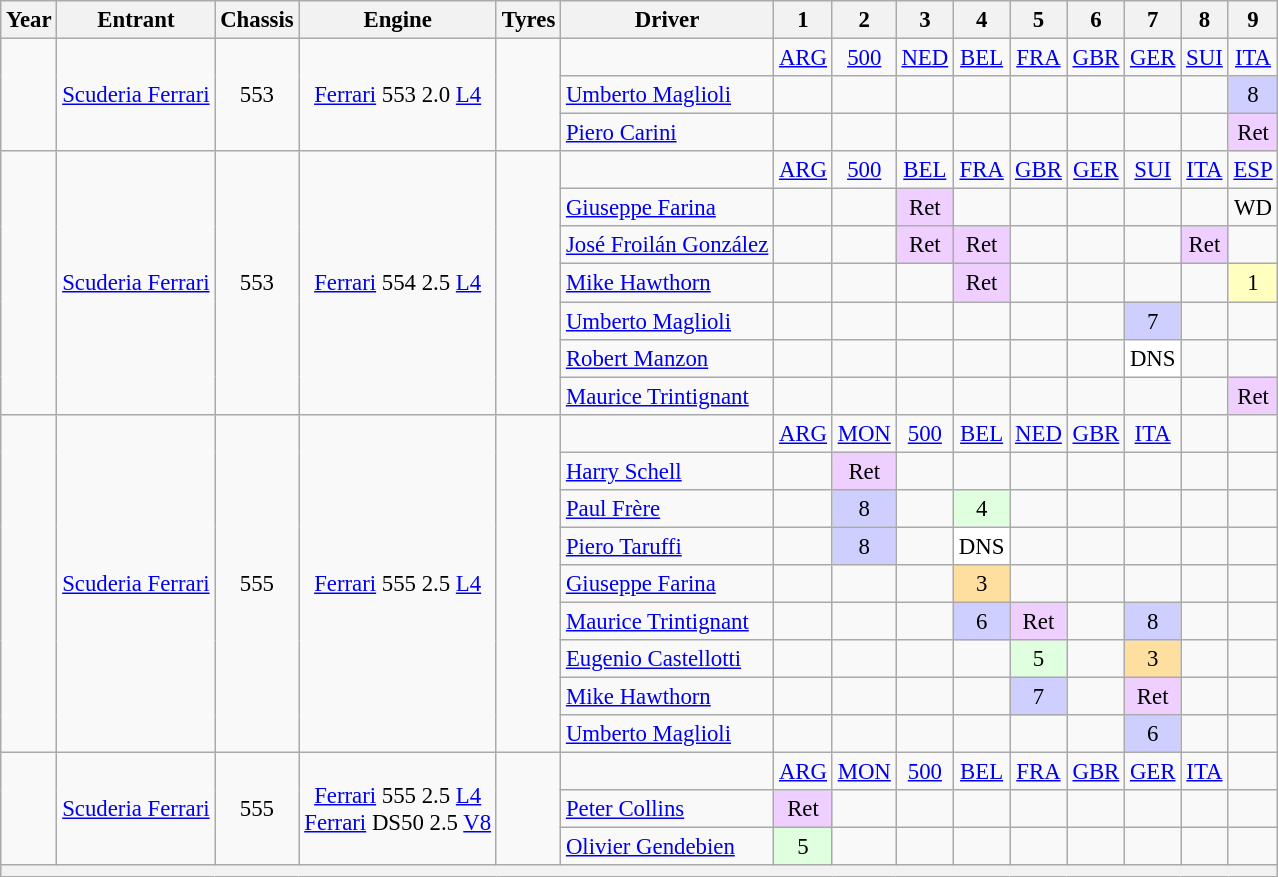<table class="wikitable" style="text-align:center; font-size:95%">
<tr>
<th>Year</th>
<th>Entrant</th>
<th>Chassis</th>
<th>Engine</th>
<th>Tyres</th>
<th>Driver</th>
<th>1</th>
<th>2</th>
<th>3</th>
<th>4</th>
<th>5</th>
<th>6</th>
<th>7</th>
<th>8</th>
<th>9</th>
</tr>
<tr>
<td rowspan="3"></td>
<td rowspan="3"><a href='#'>Scuderia Ferrari</a></td>
<td rowspan="3">553</td>
<td rowspan="3"><a href='#'>Ferrari</a> 553 2.0 <a href='#'>L4</a></td>
<td rowspan="3"></td>
<td></td>
<td><a href='#'>ARG</a></td>
<td><a href='#'>500</a></td>
<td><a href='#'>NED</a></td>
<td><a href='#'>BEL</a></td>
<td><a href='#'>FRA</a></td>
<td><a href='#'>GBR</a></td>
<td><a href='#'>GER</a></td>
<td><a href='#'>SUI</a></td>
<td><a href='#'>ITA</a></td>
</tr>
<tr>
<td align="left"><a href='#'>Umberto Maglioli</a></td>
<td></td>
<td></td>
<td></td>
<td></td>
<td></td>
<td></td>
<td></td>
<td></td>
<td style="background-color:#CFCFFF">8</td>
</tr>
<tr>
<td align="left"><a href='#'>Piero Carini</a></td>
<td></td>
<td></td>
<td></td>
<td></td>
<td></td>
<td></td>
<td></td>
<td></td>
<td style="background-color:#EFCFFF">Ret</td>
</tr>
<tr>
<td rowspan="7"></td>
<td rowspan="7"><a href='#'>Scuderia Ferrari</a></td>
<td rowspan="7">553</td>
<td rowspan="7"><a href='#'>Ferrari</a> 554 2.5 <a href='#'>L4</a></td>
<td rowspan="7"></td>
<td></td>
<td><a href='#'>ARG</a></td>
<td><a href='#'>500</a></td>
<td><a href='#'>BEL</a></td>
<td><a href='#'>FRA</a></td>
<td><a href='#'>GBR</a></td>
<td><a href='#'>GER</a></td>
<td><a href='#'>SUI</a></td>
<td><a href='#'>ITA</a></td>
<td><a href='#'>ESP</a></td>
</tr>
<tr>
<td align="left"><a href='#'>Giuseppe Farina</a></td>
<td></td>
<td></td>
<td style="background-color:#EFCFFF">Ret</td>
<td></td>
<td></td>
<td></td>
<td></td>
<td></td>
<td>WD</td>
</tr>
<tr>
<td align="left"><a href='#'>José Froilán González</a></td>
<td></td>
<td></td>
<td style="background-color:#EFCFFF">Ret</td>
<td style="background-color:#EFCFFF">Ret</td>
<td></td>
<td></td>
<td></td>
<td style="background-color:#EFCFFF">Ret</td>
<td></td>
</tr>
<tr>
<td align="left"><a href='#'>Mike Hawthorn</a></td>
<td></td>
<td></td>
<td></td>
<td style="background-color:#EFCFFF">Ret</td>
<td></td>
<td></td>
<td></td>
<td></td>
<td style="background-color:#FFFFBF">1</td>
</tr>
<tr>
<td align="left"><a href='#'>Umberto Maglioli</a></td>
<td></td>
<td></td>
<td></td>
<td></td>
<td></td>
<td></td>
<td style="background-color:#CFCFFF">7</td>
<td></td>
<td></td>
</tr>
<tr>
<td align="left"><a href='#'>Robert Manzon</a></td>
<td></td>
<td></td>
<td></td>
<td></td>
<td></td>
<td></td>
<td style="background-color:#FFFFFF">DNS</td>
<td></td>
<td></td>
</tr>
<tr>
<td align="left"><a href='#'>Maurice Trintignant</a></td>
<td></td>
<td></td>
<td></td>
<td></td>
<td></td>
<td></td>
<td></td>
<td></td>
<td style="background-color:#EFCFFF">Ret</td>
</tr>
<tr>
<td rowspan="9"></td>
<td rowspan="9"><a href='#'>Scuderia Ferrari</a></td>
<td rowspan="9">555</td>
<td rowspan="9"><a href='#'>Ferrari</a> 555 2.5 <a href='#'>L4</a></td>
<td rowspan="9"></td>
<td></td>
<td><a href='#'>ARG</a></td>
<td><a href='#'>MON</a></td>
<td><a href='#'>500</a></td>
<td><a href='#'>BEL</a></td>
<td><a href='#'>NED</a></td>
<td><a href='#'>GBR</a></td>
<td><a href='#'>ITA</a></td>
<td></td>
<td></td>
</tr>
<tr>
<td align="left"><a href='#'>Harry Schell</a></td>
<td></td>
<td style="background-color:#EFCFFF">Ret</td>
<td></td>
<td></td>
<td></td>
<td></td>
<td></td>
<td></td>
<td></td>
</tr>
<tr>
<td align="left"><a href='#'>Paul Frère</a></td>
<td></td>
<td style="background-color:#CFCFFF">8</td>
<td></td>
<td style="background-color:#DFFFDF">4</td>
<td></td>
<td></td>
<td></td>
<td></td>
<td></td>
</tr>
<tr>
<td align="left"><a href='#'>Piero Taruffi</a></td>
<td></td>
<td style="background-color:#CFCFFF">8</td>
<td></td>
<td style="background-color:#FFFFFF">DNS</td>
<td></td>
<td></td>
<td></td>
<td></td>
<td></td>
</tr>
<tr>
<td align="left"><a href='#'>Giuseppe Farina</a></td>
<td></td>
<td></td>
<td></td>
<td style="background-color:#FFDF9F">3</td>
<td></td>
<td></td>
<td></td>
<td></td>
<td></td>
</tr>
<tr>
<td align="left"><a href='#'>Maurice Trintignant</a></td>
<td></td>
<td></td>
<td></td>
<td style="background-color:#CFCFFF">6</td>
<td style="background-color:#EFCFFF">Ret</td>
<td></td>
<td style="background-color:#CFCFFF">8</td>
<td></td>
<td></td>
</tr>
<tr>
<td align="left"><a href='#'>Eugenio Castellotti</a></td>
<td></td>
<td></td>
<td></td>
<td></td>
<td style="background-color:#DFFFDF">5</td>
<td></td>
<td style="background-color:#FFDF9F">3</td>
<td></td>
<td></td>
</tr>
<tr>
<td align="left"><a href='#'>Mike Hawthorn</a></td>
<td></td>
<td></td>
<td></td>
<td></td>
<td style="background-color:#CFCFFF">7</td>
<td></td>
<td style="background-color:#EFCFFF">Ret</td>
<td></td>
<td></td>
</tr>
<tr>
<td align="left"><a href='#'>Umberto Maglioli</a></td>
<td></td>
<td></td>
<td></td>
<td></td>
<td></td>
<td></td>
<td style="background-color:#CFCFFF">6</td>
<td></td>
<td></td>
</tr>
<tr>
<td rowspan="3"></td>
<td rowspan="3"><a href='#'>Scuderia Ferrari</a></td>
<td rowspan="3">555</td>
<td rowspan="3"><a href='#'>Ferrari</a> 555 2.5 <a href='#'>L4</a><br><a href='#'>Ferrari</a> DS50 2.5 <a href='#'>V8</a></td>
<td rowspan="3"></td>
<td></td>
<td><a href='#'>ARG</a></td>
<td><a href='#'>MON</a></td>
<td><a href='#'>500</a></td>
<td><a href='#'>BEL</a></td>
<td><a href='#'>FRA</a></td>
<td><a href='#'>GBR</a></td>
<td><a href='#'>GER</a></td>
<td><a href='#'>ITA</a></td>
<td></td>
</tr>
<tr>
<td align="left"><a href='#'>Peter Collins</a></td>
<td style="background-color:#EFCFFF">Ret</td>
<td></td>
<td></td>
<td></td>
<td></td>
<td></td>
<td></td>
<td></td>
<td></td>
</tr>
<tr>
<td align="left"><a href='#'>Olivier Gendebien</a></td>
<td style="background-color:#DFFFDF">5</td>
<td></td>
<td></td>
<td></td>
<td></td>
<td></td>
<td></td>
<td></td>
<td></td>
</tr>
<tr>
<th colspan="16"></th>
</tr>
</table>
